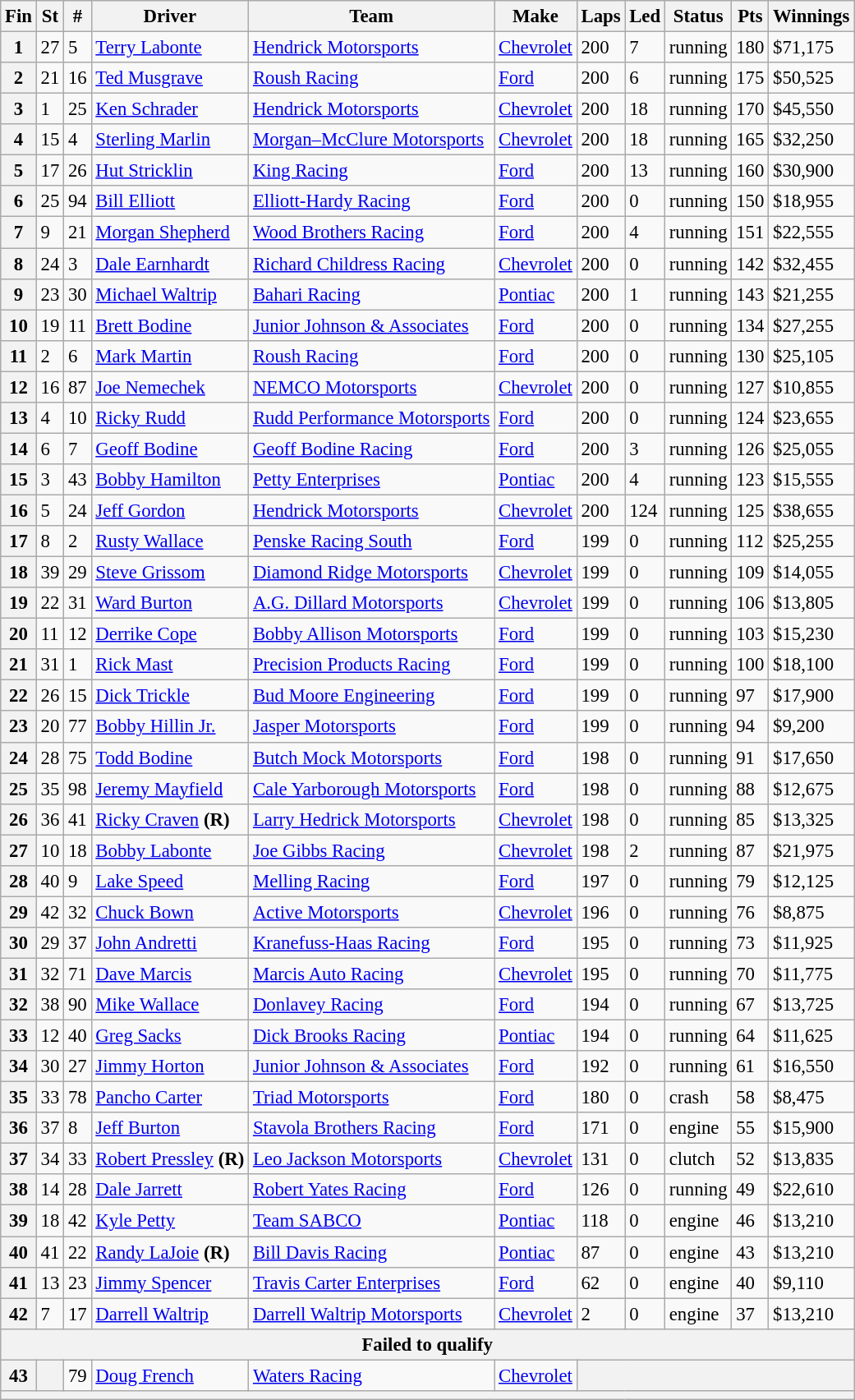<table class="wikitable" style="font-size:95%">
<tr>
<th>Fin</th>
<th>St</th>
<th>#</th>
<th>Driver</th>
<th>Team</th>
<th>Make</th>
<th>Laps</th>
<th>Led</th>
<th>Status</th>
<th>Pts</th>
<th>Winnings</th>
</tr>
<tr>
<th>1</th>
<td>27</td>
<td>5</td>
<td><a href='#'>Terry Labonte</a></td>
<td><a href='#'>Hendrick Motorsports</a></td>
<td><a href='#'>Chevrolet</a></td>
<td>200</td>
<td>7</td>
<td>running</td>
<td>180</td>
<td>$71,175</td>
</tr>
<tr>
<th>2</th>
<td>21</td>
<td>16</td>
<td><a href='#'>Ted Musgrave</a></td>
<td><a href='#'>Roush Racing</a></td>
<td><a href='#'>Ford</a></td>
<td>200</td>
<td>6</td>
<td>running</td>
<td>175</td>
<td>$50,525</td>
</tr>
<tr>
<th>3</th>
<td>1</td>
<td>25</td>
<td><a href='#'>Ken Schrader</a></td>
<td><a href='#'>Hendrick Motorsports</a></td>
<td><a href='#'>Chevrolet</a></td>
<td>200</td>
<td>18</td>
<td>running</td>
<td>170</td>
<td>$45,550</td>
</tr>
<tr>
<th>4</th>
<td>15</td>
<td>4</td>
<td><a href='#'>Sterling Marlin</a></td>
<td><a href='#'>Morgan–McClure Motorsports</a></td>
<td><a href='#'>Chevrolet</a></td>
<td>200</td>
<td>18</td>
<td>running</td>
<td>165</td>
<td>$32,250</td>
</tr>
<tr>
<th>5</th>
<td>17</td>
<td>26</td>
<td><a href='#'>Hut Stricklin</a></td>
<td><a href='#'>King Racing</a></td>
<td><a href='#'>Ford</a></td>
<td>200</td>
<td>13</td>
<td>running</td>
<td>160</td>
<td>$30,900</td>
</tr>
<tr>
<th>6</th>
<td>25</td>
<td>94</td>
<td><a href='#'>Bill Elliott</a></td>
<td><a href='#'>Elliott-Hardy Racing</a></td>
<td><a href='#'>Ford</a></td>
<td>200</td>
<td>0</td>
<td>running</td>
<td>150</td>
<td>$18,955</td>
</tr>
<tr>
<th>7</th>
<td>9</td>
<td>21</td>
<td><a href='#'>Morgan Shepherd</a></td>
<td><a href='#'>Wood Brothers Racing</a></td>
<td><a href='#'>Ford</a></td>
<td>200</td>
<td>4</td>
<td>running</td>
<td>151</td>
<td>$22,555</td>
</tr>
<tr>
<th>8</th>
<td>24</td>
<td>3</td>
<td><a href='#'>Dale Earnhardt</a></td>
<td><a href='#'>Richard Childress Racing</a></td>
<td><a href='#'>Chevrolet</a></td>
<td>200</td>
<td>0</td>
<td>running</td>
<td>142</td>
<td>$32,455</td>
</tr>
<tr>
<th>9</th>
<td>23</td>
<td>30</td>
<td><a href='#'>Michael Waltrip</a></td>
<td><a href='#'>Bahari Racing</a></td>
<td><a href='#'>Pontiac</a></td>
<td>200</td>
<td>1</td>
<td>running</td>
<td>143</td>
<td>$21,255</td>
</tr>
<tr>
<th>10</th>
<td>19</td>
<td>11</td>
<td><a href='#'>Brett Bodine</a></td>
<td><a href='#'>Junior Johnson & Associates</a></td>
<td><a href='#'>Ford</a></td>
<td>200</td>
<td>0</td>
<td>running</td>
<td>134</td>
<td>$27,255</td>
</tr>
<tr>
<th>11</th>
<td>2</td>
<td>6</td>
<td><a href='#'>Mark Martin</a></td>
<td><a href='#'>Roush Racing</a></td>
<td><a href='#'>Ford</a></td>
<td>200</td>
<td>0</td>
<td>running</td>
<td>130</td>
<td>$25,105</td>
</tr>
<tr>
<th>12</th>
<td>16</td>
<td>87</td>
<td><a href='#'>Joe Nemechek</a></td>
<td><a href='#'>NEMCO Motorsports</a></td>
<td><a href='#'>Chevrolet</a></td>
<td>200</td>
<td>0</td>
<td>running</td>
<td>127</td>
<td>$10,855</td>
</tr>
<tr>
<th>13</th>
<td>4</td>
<td>10</td>
<td><a href='#'>Ricky Rudd</a></td>
<td><a href='#'>Rudd Performance Motorsports</a></td>
<td><a href='#'>Ford</a></td>
<td>200</td>
<td>0</td>
<td>running</td>
<td>124</td>
<td>$23,655</td>
</tr>
<tr>
<th>14</th>
<td>6</td>
<td>7</td>
<td><a href='#'>Geoff Bodine</a></td>
<td><a href='#'>Geoff Bodine Racing</a></td>
<td><a href='#'>Ford</a></td>
<td>200</td>
<td>3</td>
<td>running</td>
<td>126</td>
<td>$25,055</td>
</tr>
<tr>
<th>15</th>
<td>3</td>
<td>43</td>
<td><a href='#'>Bobby Hamilton</a></td>
<td><a href='#'>Petty Enterprises</a></td>
<td><a href='#'>Pontiac</a></td>
<td>200</td>
<td>4</td>
<td>running</td>
<td>123</td>
<td>$15,555</td>
</tr>
<tr>
<th>16</th>
<td>5</td>
<td>24</td>
<td><a href='#'>Jeff Gordon</a></td>
<td><a href='#'>Hendrick Motorsports</a></td>
<td><a href='#'>Chevrolet</a></td>
<td>200</td>
<td>124</td>
<td>running</td>
<td>125</td>
<td>$38,655</td>
</tr>
<tr>
<th>17</th>
<td>8</td>
<td>2</td>
<td><a href='#'>Rusty Wallace</a></td>
<td><a href='#'>Penske Racing South</a></td>
<td><a href='#'>Ford</a></td>
<td>199</td>
<td>0</td>
<td>running</td>
<td>112</td>
<td>$25,255</td>
</tr>
<tr>
<th>18</th>
<td>39</td>
<td>29</td>
<td><a href='#'>Steve Grissom</a></td>
<td><a href='#'>Diamond Ridge Motorsports</a></td>
<td><a href='#'>Chevrolet</a></td>
<td>199</td>
<td>0</td>
<td>running</td>
<td>109</td>
<td>$14,055</td>
</tr>
<tr>
<th>19</th>
<td>22</td>
<td>31</td>
<td><a href='#'>Ward Burton</a></td>
<td><a href='#'>A.G. Dillard Motorsports</a></td>
<td><a href='#'>Chevrolet</a></td>
<td>199</td>
<td>0</td>
<td>running</td>
<td>106</td>
<td>$13,805</td>
</tr>
<tr>
<th>20</th>
<td>11</td>
<td>12</td>
<td><a href='#'>Derrike Cope</a></td>
<td><a href='#'>Bobby Allison Motorsports</a></td>
<td><a href='#'>Ford</a></td>
<td>199</td>
<td>0</td>
<td>running</td>
<td>103</td>
<td>$15,230</td>
</tr>
<tr>
<th>21</th>
<td>31</td>
<td>1</td>
<td><a href='#'>Rick Mast</a></td>
<td><a href='#'>Precision Products Racing</a></td>
<td><a href='#'>Ford</a></td>
<td>199</td>
<td>0</td>
<td>running</td>
<td>100</td>
<td>$18,100</td>
</tr>
<tr>
<th>22</th>
<td>26</td>
<td>15</td>
<td><a href='#'>Dick Trickle</a></td>
<td><a href='#'>Bud Moore Engineering</a></td>
<td><a href='#'>Ford</a></td>
<td>199</td>
<td>0</td>
<td>running</td>
<td>97</td>
<td>$17,900</td>
</tr>
<tr>
<th>23</th>
<td>20</td>
<td>77</td>
<td><a href='#'>Bobby Hillin Jr.</a></td>
<td><a href='#'>Jasper Motorsports</a></td>
<td><a href='#'>Ford</a></td>
<td>199</td>
<td>0</td>
<td>running</td>
<td>94</td>
<td>$9,200</td>
</tr>
<tr>
<th>24</th>
<td>28</td>
<td>75</td>
<td><a href='#'>Todd Bodine</a></td>
<td><a href='#'>Butch Mock Motorsports</a></td>
<td><a href='#'>Ford</a></td>
<td>198</td>
<td>0</td>
<td>running</td>
<td>91</td>
<td>$17,650</td>
</tr>
<tr>
<th>25</th>
<td>35</td>
<td>98</td>
<td><a href='#'>Jeremy Mayfield</a></td>
<td><a href='#'>Cale Yarborough Motorsports</a></td>
<td><a href='#'>Ford</a></td>
<td>198</td>
<td>0</td>
<td>running</td>
<td>88</td>
<td>$12,675</td>
</tr>
<tr>
<th>26</th>
<td>36</td>
<td>41</td>
<td><a href='#'>Ricky Craven</a> <strong>(R)</strong></td>
<td><a href='#'>Larry Hedrick Motorsports</a></td>
<td><a href='#'>Chevrolet</a></td>
<td>198</td>
<td>0</td>
<td>running</td>
<td>85</td>
<td>$13,325</td>
</tr>
<tr>
<th>27</th>
<td>10</td>
<td>18</td>
<td><a href='#'>Bobby Labonte</a></td>
<td><a href='#'>Joe Gibbs Racing</a></td>
<td><a href='#'>Chevrolet</a></td>
<td>198</td>
<td>2</td>
<td>running</td>
<td>87</td>
<td>$21,975</td>
</tr>
<tr>
<th>28</th>
<td>40</td>
<td>9</td>
<td><a href='#'>Lake Speed</a></td>
<td><a href='#'>Melling Racing</a></td>
<td><a href='#'>Ford</a></td>
<td>197</td>
<td>0</td>
<td>running</td>
<td>79</td>
<td>$12,125</td>
</tr>
<tr>
<th>29</th>
<td>42</td>
<td>32</td>
<td><a href='#'>Chuck Bown</a></td>
<td><a href='#'>Active Motorsports</a></td>
<td><a href='#'>Chevrolet</a></td>
<td>196</td>
<td>0</td>
<td>running</td>
<td>76</td>
<td>$8,875</td>
</tr>
<tr>
<th>30</th>
<td>29</td>
<td>37</td>
<td><a href='#'>John Andretti</a></td>
<td><a href='#'>Kranefuss-Haas Racing</a></td>
<td><a href='#'>Ford</a></td>
<td>195</td>
<td>0</td>
<td>running</td>
<td>73</td>
<td>$11,925</td>
</tr>
<tr>
<th>31</th>
<td>32</td>
<td>71</td>
<td><a href='#'>Dave Marcis</a></td>
<td><a href='#'>Marcis Auto Racing</a></td>
<td><a href='#'>Chevrolet</a></td>
<td>195</td>
<td>0</td>
<td>running</td>
<td>70</td>
<td>$11,775</td>
</tr>
<tr>
<th>32</th>
<td>38</td>
<td>90</td>
<td><a href='#'>Mike Wallace</a></td>
<td><a href='#'>Donlavey Racing</a></td>
<td><a href='#'>Ford</a></td>
<td>194</td>
<td>0</td>
<td>running</td>
<td>67</td>
<td>$13,725</td>
</tr>
<tr>
<th>33</th>
<td>12</td>
<td>40</td>
<td><a href='#'>Greg Sacks</a></td>
<td><a href='#'>Dick Brooks Racing</a></td>
<td><a href='#'>Pontiac</a></td>
<td>194</td>
<td>0</td>
<td>running</td>
<td>64</td>
<td>$11,625</td>
</tr>
<tr>
<th>34</th>
<td>30</td>
<td>27</td>
<td><a href='#'>Jimmy Horton</a></td>
<td><a href='#'>Junior Johnson & Associates</a></td>
<td><a href='#'>Ford</a></td>
<td>192</td>
<td>0</td>
<td>running</td>
<td>61</td>
<td>$16,550</td>
</tr>
<tr>
<th>35</th>
<td>33</td>
<td>78</td>
<td><a href='#'>Pancho Carter</a></td>
<td><a href='#'>Triad Motorsports</a></td>
<td><a href='#'>Ford</a></td>
<td>180</td>
<td>0</td>
<td>crash</td>
<td>58</td>
<td>$8,475</td>
</tr>
<tr>
<th>36</th>
<td>37</td>
<td>8</td>
<td><a href='#'>Jeff Burton</a></td>
<td><a href='#'>Stavola Brothers Racing</a></td>
<td><a href='#'>Ford</a></td>
<td>171</td>
<td>0</td>
<td>engine</td>
<td>55</td>
<td>$15,900</td>
</tr>
<tr>
<th>37</th>
<td>34</td>
<td>33</td>
<td><a href='#'>Robert Pressley</a> <strong>(R)</strong></td>
<td><a href='#'>Leo Jackson Motorsports</a></td>
<td><a href='#'>Chevrolet</a></td>
<td>131</td>
<td>0</td>
<td>clutch</td>
<td>52</td>
<td>$13,835</td>
</tr>
<tr>
<th>38</th>
<td>14</td>
<td>28</td>
<td><a href='#'>Dale Jarrett</a></td>
<td><a href='#'>Robert Yates Racing</a></td>
<td><a href='#'>Ford</a></td>
<td>126</td>
<td>0</td>
<td>running</td>
<td>49</td>
<td>$22,610</td>
</tr>
<tr>
<th>39</th>
<td>18</td>
<td>42</td>
<td><a href='#'>Kyle Petty</a></td>
<td><a href='#'>Team SABCO</a></td>
<td><a href='#'>Pontiac</a></td>
<td>118</td>
<td>0</td>
<td>engine</td>
<td>46</td>
<td>$13,210</td>
</tr>
<tr>
<th>40</th>
<td>41</td>
<td>22</td>
<td><a href='#'>Randy LaJoie</a> <strong>(R)</strong></td>
<td><a href='#'>Bill Davis Racing</a></td>
<td><a href='#'>Pontiac</a></td>
<td>87</td>
<td>0</td>
<td>engine</td>
<td>43</td>
<td>$13,210</td>
</tr>
<tr>
<th>41</th>
<td>13</td>
<td>23</td>
<td><a href='#'>Jimmy Spencer</a></td>
<td><a href='#'>Travis Carter Enterprises</a></td>
<td><a href='#'>Ford</a></td>
<td>62</td>
<td>0</td>
<td>engine</td>
<td>40</td>
<td>$9,110</td>
</tr>
<tr>
<th>42</th>
<td>7</td>
<td>17</td>
<td><a href='#'>Darrell Waltrip</a></td>
<td><a href='#'>Darrell Waltrip Motorsports</a></td>
<td><a href='#'>Chevrolet</a></td>
<td>2</td>
<td>0</td>
<td>engine</td>
<td>37</td>
<td>$13,210</td>
</tr>
<tr>
<th colspan="11">Failed to qualify</th>
</tr>
<tr>
<th>43</th>
<th></th>
<td>79</td>
<td><a href='#'>Doug French</a></td>
<td><a href='#'>Waters Racing</a></td>
<td><a href='#'>Chevrolet</a></td>
<th colspan="5"></th>
</tr>
<tr>
<th colspan="11"></th>
</tr>
</table>
